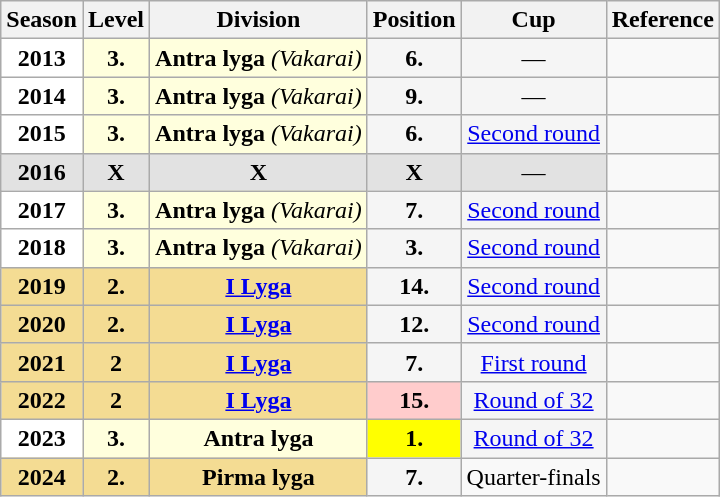<table class="wikitable">
<tr>
<th>Season</th>
<th>Level</th>
<th>Division</th>
<th>Position</th>
<th>Cup</th>
<th>Reference</th>
</tr>
<tr>
<td bgcolor="#FFFFFF" style="text-align:center;"><strong>2013</strong></td>
<td bgcolor="#FFFFDD" style="text-align:center;"><strong>3.</strong></td>
<td bgcolor="#FFFFDD" style="text-align:center;"><strong>Antra lyga</strong> <em>(Vakarai)</em></td>
<td bgcolor="#F5F5F5" style="text-align:center;"><strong>6.</strong></td>
<td bgcolor="#F5F5F5" style="text-align:center;">—</td>
<td></td>
</tr>
<tr>
<td bgcolor="#FFFFFF" style="text-align:center;"><strong>2014</strong></td>
<td bgcolor="#FFFFDD" style="text-align:center;"><strong>3.</strong></td>
<td bgcolor="#FFFFDD" style="text-align:center;"><strong>Antra lyga</strong> <em>(Vakarai)</em></td>
<td bgcolor="#F5F5F5" style="text-align:center;"><strong>9.</strong></td>
<td bgcolor="#F5F5F5" style="text-align:center;">—</td>
<td></td>
</tr>
<tr>
<td bgcolor="#FFFFFF" style="text-align:center;"><strong>2015</strong></td>
<td bgcolor="#FFFFDD" style="text-align:center;"><strong>3.</strong></td>
<td bgcolor="#FFFFDD" style="text-align:center;"><strong>Antra lyga</strong> <em>(Vakarai)</em></td>
<td bgcolor="#F5F5F5" style="text-align:center;"><strong>6.</strong></td>
<td bgcolor="#F5F5F5" style="text-align:center;"><a href='#'>Second round</a></td>
<td></td>
</tr>
<tr>
<td bgcolor="#e2e2e2" style="text-align:center;"><strong>2016</strong></td>
<td bgcolor="#e2e2e2" style="text-align:center;"><strong>X</strong></td>
<td bgcolor="#e2e2e2" style="text-align:center;"><strong>X</strong></td>
<td bgcolor="#e2e2e2" style="text-align:center;"><strong>X</strong></td>
<td bgcolor="#e2e2e2" style="text-align:center;">—</td>
<td></td>
</tr>
<tr>
<td bgcolor="#FFFFFF" style="text-align:center;"><strong>2017</strong></td>
<td bgcolor="#FFFFDD" style="text-align:center;"><strong>3.</strong></td>
<td bgcolor="#FFFFDD" style="text-align:center;"><strong>Antra lyga</strong> <em>(Vakarai)</em></td>
<td bgcolor="#F5F5F5" style="text-align:center;"><strong>7.</strong></td>
<td bgcolor="#F5F5F5" style="text-align:center;"><a href='#'>Second round</a></td>
<td></td>
</tr>
<tr>
<td bgcolor="#FFFFFF" style="text-align:center;"><strong>2018</strong></td>
<td bgcolor="#FFFFDD" style="text-align:center;"><strong>3.</strong></td>
<td bgcolor="#FFFFDD" style="text-align:center;"><strong>Antra lyga</strong> <em>(Vakarai)</em></td>
<td bgcolor="#F5F5F5" style="text-align:center;"><strong>3.</strong></td>
<td bgcolor="#F5F5F5" style="text-align:center;"><a href='#'>Second round</a></td>
<td></td>
</tr>
<tr>
<td bgcolor="#F4DC93" style="text-align:center;"><strong>2019</strong></td>
<td bgcolor="#F4DC93" style="text-align:center;"><strong>2.</strong></td>
<td bgcolor="#F4DC93" style="text-align:center;"><strong><a href='#'>I Lyga</a></strong></td>
<td bgcolor="#F5F5F5" style="text-align:center;"><strong>14.</strong></td>
<td bgcolor="#F5F5F5" style="text-align:center;"><a href='#'>Second round</a></td>
<td></td>
</tr>
<tr>
<td bgcolor="#F4DC93" style="text-align:center;"><strong>2020</strong></td>
<td bgcolor="#F4DC93" style="text-align:center;"><strong>2.</strong></td>
<td bgcolor="#F4DC93" style="text-align:center;"><strong><a href='#'>I Lyga</a></strong></td>
<td bgcolor="#F5F5F5" style="text-align:center;"><strong>12.</strong></td>
<td bgcolor="#F5F5F5" style="text-align:center;"><a href='#'>Second round</a></td>
<td></td>
</tr>
<tr>
<td bgcolor="#F4DC93" style="text-align:center;"><strong>2021</strong></td>
<td bgcolor="#F4DC93" style="text-align:center;"><strong>2</strong></td>
<td bgcolor="#F4DC93" style="text-align:center;"><strong><a href='#'>I Lyga</a></strong></td>
<td bgcolor="#F5F5F5" style="text-align:center;"><strong>7.</strong></td>
<td bgcolor="#F5F5F5" style="text-align:center;"><a href='#'>First round</a></td>
<td></td>
</tr>
<tr>
<td bgcolor="#F4DC93" style="text-align:center;"><strong>2022</strong></td>
<td bgcolor="#F4DC93" style="text-align:center;"><strong>2</strong></td>
<td bgcolor="#F4DC93" style="text-align:center;"><strong><a href='#'>I Lyga</a></strong></td>
<td bgcolor="#FFCCCC" style="text-align:center;"><strong>15.</strong></td>
<td bgcolor="#F5F5F5" style="text-align:center;"><a href='#'>Round of 32</a></td>
<td></td>
</tr>
<tr>
<td bgcolor="#FFFFFF" style="text-align:center;"><strong>2023</strong></td>
<td bgcolor="#FFFFDD" style="text-align:center;"><strong>3.</strong></td>
<td bgcolor="#FFFFDD" style="text-align:center;"><strong>Antra lyga</strong></td>
<td bgcolor="#FFFF00" style="text-align:center;"><strong>1.</strong></td>
<td bgcolor="#F5F5F5" style="text-align:center;"><a href='#'>Round of 32</a></td>
<td></td>
</tr>
<tr>
<td bgcolor="#F4DC93" style="text-align:center;"><strong>2024</strong></td>
<td bgcolor="#F4DC93" style="text-align:center;"><strong>2.</strong></td>
<td bgcolor="#F4DC93" style="text-align:center;"><strong>Pirma lyga</strong></td>
<td bgcolor="#F5F5F5" style="text-align:center;"><strong>7.</strong></td>
<td>Quarter-finals</td>
<td></td>
</tr>
</table>
